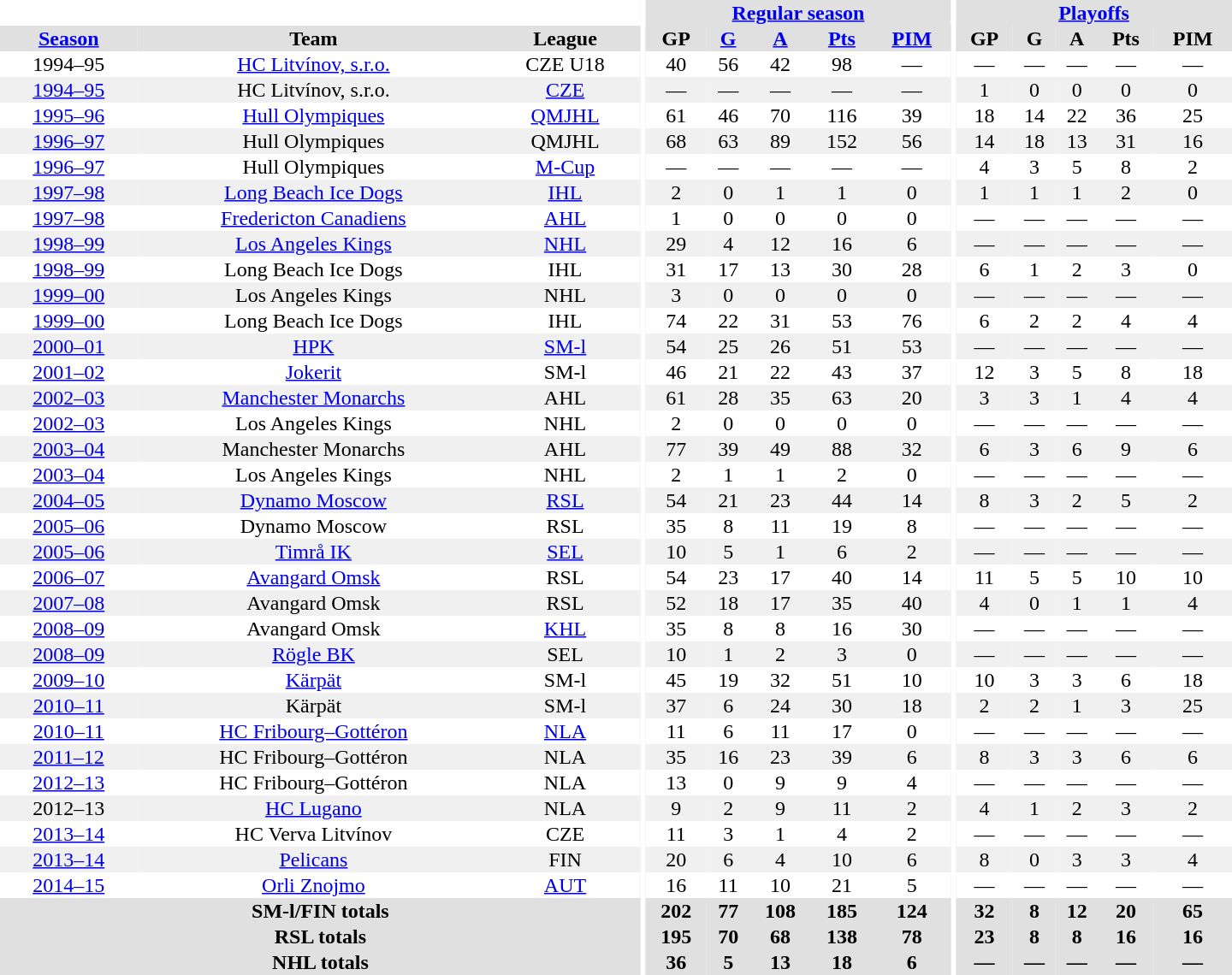<table border="0" cellpadding="1" cellspacing="0" style="text-align:center; width:60em">
<tr bgcolor="#e0e0e0">
<th colspan="3" bgcolor="#ffffff"></th>
<th rowspan="100" bgcolor="#ffffff"></th>
<th colspan="5"><a href='#'>Regular season</a></th>
<th rowspan="100" bgcolor="#ffffff"></th>
<th colspan="5"><a href='#'>Playoffs</a></th>
</tr>
<tr bgcolor="#e0e0e0">
<th><a href='#'>Season</a></th>
<th>Team</th>
<th>League</th>
<th>GP</th>
<th><a href='#'>G</a></th>
<th><a href='#'>A</a></th>
<th><a href='#'>Pts</a></th>
<th><a href='#'>PIM</a></th>
<th>GP</th>
<th>G</th>
<th>A</th>
<th>Pts</th>
<th>PIM</th>
</tr>
<tr>
<td>1994–95</td>
<td><a href='#'>HC Litvínov, s.r.o.</a></td>
<td>CZE U18</td>
<td>40</td>
<td>56</td>
<td>42</td>
<td>98</td>
<td>—</td>
<td>—</td>
<td>—</td>
<td>—</td>
<td>—</td>
<td>—</td>
</tr>
<tr bgcolor="#f0f0f0">
<td><a href='#'>1994–95</a></td>
<td>HC Litvínov, s.r.o.</td>
<td><a href='#'>CZE</a></td>
<td>—</td>
<td>—</td>
<td>—</td>
<td>—</td>
<td>—</td>
<td>1</td>
<td>0</td>
<td>0</td>
<td>0</td>
<td>0</td>
</tr>
<tr>
<td><a href='#'>1995–96</a></td>
<td><a href='#'>Hull Olympiques</a></td>
<td><a href='#'>QMJHL</a></td>
<td>61</td>
<td>46</td>
<td>70</td>
<td>116</td>
<td>39</td>
<td>18</td>
<td>14</td>
<td>22</td>
<td>36</td>
<td>25</td>
</tr>
<tr bgcolor="#f0f0f0">
<td><a href='#'>1996–97</a></td>
<td>Hull Olympiques</td>
<td>QMJHL</td>
<td>68</td>
<td>63</td>
<td>89</td>
<td>152</td>
<td>56</td>
<td>14</td>
<td>18</td>
<td>13</td>
<td>31</td>
<td>16</td>
</tr>
<tr>
<td><a href='#'>1996–97</a></td>
<td>Hull Olympiques</td>
<td><a href='#'>M-Cup</a></td>
<td>—</td>
<td>—</td>
<td>—</td>
<td>—</td>
<td>—</td>
<td>4</td>
<td>3</td>
<td>5</td>
<td>8</td>
<td>2</td>
</tr>
<tr bgcolor="#f0f0f0">
<td><a href='#'>1997–98</a></td>
<td><a href='#'>Long Beach Ice Dogs</a></td>
<td><a href='#'>IHL</a></td>
<td>2</td>
<td>0</td>
<td>1</td>
<td>1</td>
<td>0</td>
<td>1</td>
<td>1</td>
<td>1</td>
<td>2</td>
<td>0</td>
</tr>
<tr>
<td><a href='#'>1997–98</a></td>
<td><a href='#'>Fredericton Canadiens</a></td>
<td><a href='#'>AHL</a></td>
<td>1</td>
<td>0</td>
<td>0</td>
<td>0</td>
<td>0</td>
<td>—</td>
<td>—</td>
<td>—</td>
<td>—</td>
<td>—</td>
</tr>
<tr bgcolor="#f0f0f0">
<td><a href='#'>1998–99</a></td>
<td><a href='#'>Los Angeles Kings</a></td>
<td><a href='#'>NHL</a></td>
<td>29</td>
<td>4</td>
<td>12</td>
<td>16</td>
<td>6</td>
<td>—</td>
<td>—</td>
<td>—</td>
<td>—</td>
<td>—</td>
</tr>
<tr>
<td><a href='#'>1998–99</a></td>
<td>Long Beach Ice Dogs</td>
<td>IHL</td>
<td>31</td>
<td>17</td>
<td>13</td>
<td>30</td>
<td>28</td>
<td>6</td>
<td>1</td>
<td>2</td>
<td>3</td>
<td>0</td>
</tr>
<tr bgcolor="#f0f0f0">
<td><a href='#'>1999–00</a></td>
<td>Los Angeles Kings</td>
<td>NHL</td>
<td>3</td>
<td>0</td>
<td>0</td>
<td>0</td>
<td>0</td>
<td>—</td>
<td>—</td>
<td>—</td>
<td>—</td>
<td>—</td>
</tr>
<tr>
<td><a href='#'>1999–00</a></td>
<td>Long Beach Ice Dogs</td>
<td>IHL</td>
<td>74</td>
<td>22</td>
<td>31</td>
<td>53</td>
<td>76</td>
<td>6</td>
<td>2</td>
<td>2</td>
<td>4</td>
<td>4</td>
</tr>
<tr bgcolor="#f0f0f0">
<td><a href='#'>2000–01</a></td>
<td><a href='#'>HPK</a></td>
<td><a href='#'>SM-l</a></td>
<td>54</td>
<td>25</td>
<td>26</td>
<td>51</td>
<td>53</td>
<td>—</td>
<td>—</td>
<td>—</td>
<td>—</td>
<td>—</td>
</tr>
<tr>
<td><a href='#'>2001–02</a></td>
<td><a href='#'>Jokerit</a></td>
<td>SM-l</td>
<td>46</td>
<td>21</td>
<td>22</td>
<td>43</td>
<td>37</td>
<td>12</td>
<td>3</td>
<td>5</td>
<td>8</td>
<td>18</td>
</tr>
<tr bgcolor="#f0f0f0">
<td><a href='#'>2002–03</a></td>
<td><a href='#'>Manchester Monarchs</a></td>
<td>AHL</td>
<td>61</td>
<td>28</td>
<td>35</td>
<td>63</td>
<td>20</td>
<td>3</td>
<td>3</td>
<td>1</td>
<td>4</td>
<td>4</td>
</tr>
<tr>
<td><a href='#'>2002–03</a></td>
<td>Los Angeles Kings</td>
<td>NHL</td>
<td>2</td>
<td>0</td>
<td>0</td>
<td>0</td>
<td>0</td>
<td>—</td>
<td>—</td>
<td>—</td>
<td>—</td>
<td>—</td>
</tr>
<tr bgcolor="#f0f0f0">
<td><a href='#'>2003–04</a></td>
<td>Manchester Monarchs</td>
<td>AHL</td>
<td>77</td>
<td>39</td>
<td>49</td>
<td>88</td>
<td>32</td>
<td>6</td>
<td>3</td>
<td>6</td>
<td>9</td>
<td>6</td>
</tr>
<tr>
<td><a href='#'>2003–04</a></td>
<td>Los Angeles Kings</td>
<td>NHL</td>
<td>2</td>
<td>1</td>
<td>1</td>
<td>2</td>
<td>0</td>
<td>—</td>
<td>—</td>
<td>—</td>
<td>—</td>
<td>—</td>
</tr>
<tr bgcolor="#f0f0f0">
<td><a href='#'>2004–05</a></td>
<td><a href='#'>Dynamo Moscow</a></td>
<td><a href='#'>RSL</a></td>
<td>54</td>
<td>21</td>
<td>23</td>
<td>44</td>
<td>14</td>
<td>8</td>
<td>3</td>
<td>2</td>
<td>5</td>
<td>2</td>
</tr>
<tr>
<td><a href='#'>2005–06</a></td>
<td>Dynamo Moscow</td>
<td>RSL</td>
<td>35</td>
<td>8</td>
<td>11</td>
<td>19</td>
<td>8</td>
<td>—</td>
<td>—</td>
<td>—</td>
<td>—</td>
<td>—</td>
</tr>
<tr bgcolor="#f0f0f0">
<td><a href='#'>2005–06</a></td>
<td><a href='#'>Timrå IK</a></td>
<td><a href='#'>SEL</a></td>
<td>10</td>
<td>5</td>
<td>1</td>
<td>6</td>
<td>2</td>
<td>—</td>
<td>—</td>
<td>—</td>
<td>—</td>
<td>—</td>
</tr>
<tr>
<td><a href='#'>2006–07</a></td>
<td><a href='#'>Avangard Omsk</a></td>
<td>RSL</td>
<td>54</td>
<td>23</td>
<td>17</td>
<td>40</td>
<td>14</td>
<td>11</td>
<td>5</td>
<td>5</td>
<td>10</td>
<td>10</td>
</tr>
<tr bgcolor="#f0f0f0">
<td><a href='#'>2007–08</a></td>
<td>Avangard Omsk</td>
<td>RSL</td>
<td>52</td>
<td>18</td>
<td>17</td>
<td>35</td>
<td>40</td>
<td>4</td>
<td>0</td>
<td>1</td>
<td>1</td>
<td>4</td>
</tr>
<tr>
<td><a href='#'>2008–09</a></td>
<td>Avangard Omsk</td>
<td><a href='#'>KHL</a></td>
<td>35</td>
<td>8</td>
<td>8</td>
<td>16</td>
<td>30</td>
<td>—</td>
<td>—</td>
<td>—</td>
<td>—</td>
<td>—</td>
</tr>
<tr bgcolor="#f0f0f0">
<td><a href='#'>2008–09</a></td>
<td><a href='#'>Rögle BK</a></td>
<td>SEL</td>
<td>10</td>
<td>1</td>
<td>2</td>
<td>3</td>
<td>0</td>
<td>—</td>
<td>—</td>
<td>—</td>
<td>—</td>
<td>—</td>
</tr>
<tr>
<td><a href='#'>2009–10</a></td>
<td><a href='#'>Kärpät</a></td>
<td>SM-l</td>
<td>45</td>
<td>19</td>
<td>32</td>
<td>51</td>
<td>10</td>
<td>10</td>
<td>3</td>
<td>3</td>
<td>6</td>
<td>18</td>
</tr>
<tr bgcolor="#f0f0f0">
<td><a href='#'>2010–11</a></td>
<td>Kärpät</td>
<td>SM-l</td>
<td>37</td>
<td>6</td>
<td>24</td>
<td>30</td>
<td>18</td>
<td>2</td>
<td>2</td>
<td>1</td>
<td>3</td>
<td>25</td>
</tr>
<tr>
<td><a href='#'>2010–11</a></td>
<td><a href='#'>HC Fribourg–Gottéron</a></td>
<td><a href='#'>NLA</a></td>
<td>11</td>
<td>6</td>
<td>11</td>
<td>17</td>
<td>0</td>
<td>—</td>
<td>—</td>
<td>—</td>
<td>—</td>
<td>—</td>
</tr>
<tr bgcolor="#f0f0f0">
<td><a href='#'>2011–12</a></td>
<td>HC Fribourg–Gottéron</td>
<td>NLA</td>
<td>35</td>
<td>16</td>
<td>23</td>
<td>39</td>
<td>6</td>
<td>8</td>
<td>3</td>
<td>3</td>
<td>6</td>
<td>6</td>
</tr>
<tr>
<td><a href='#'>2012–13</a></td>
<td>HC Fribourg–Gottéron</td>
<td>NLA</td>
<td>13</td>
<td>0</td>
<td>9</td>
<td>9</td>
<td>4</td>
<td>—</td>
<td>—</td>
<td>—</td>
<td>—</td>
<td>—</td>
</tr>
<tr bgcolor="#f0f0f0">
<td>2012–13</td>
<td><a href='#'>HC Lugano</a></td>
<td>NLA</td>
<td>9</td>
<td>2</td>
<td>9</td>
<td>11</td>
<td>2</td>
<td>4</td>
<td>1</td>
<td>2</td>
<td>3</td>
<td>2</td>
</tr>
<tr>
<td><a href='#'>2013–14</a></td>
<td>HC Verva Litvínov</td>
<td>CZE</td>
<td>11</td>
<td>3</td>
<td>1</td>
<td>4</td>
<td>2</td>
<td>—</td>
<td>—</td>
<td>—</td>
<td>—</td>
<td>—</td>
</tr>
<tr bgcolor="#f0f0f0">
<td><a href='#'>2013–14</a></td>
<td><a href='#'>Pelicans</a></td>
<td>FIN</td>
<td>20</td>
<td>6</td>
<td>4</td>
<td>10</td>
<td>6</td>
<td>8</td>
<td>0</td>
<td>3</td>
<td>3</td>
<td>4</td>
</tr>
<tr>
<td><a href='#'>2014–15</a></td>
<td><a href='#'>Orli Znojmo</a></td>
<td><a href='#'>AUT</a></td>
<td>16</td>
<td>11</td>
<td>10</td>
<td>21</td>
<td>5</td>
<td>—</td>
<td>—</td>
<td>—</td>
<td>—</td>
<td>—</td>
</tr>
<tr bgcolor="#e0e0e0">
<th colspan="3">SM-l/FIN totals</th>
<th>202</th>
<th>77</th>
<th>108</th>
<th>185</th>
<th>124</th>
<th>32</th>
<th>8</th>
<th>12</th>
<th>20</th>
<th>65</th>
</tr>
<tr bgcolor="#e0e0e0">
<th colspan="3">RSL totals</th>
<th>195</th>
<th>70</th>
<th>68</th>
<th>138</th>
<th>78</th>
<th>23</th>
<th>8</th>
<th>8</th>
<th>16</th>
<th>16</th>
</tr>
<tr bgcolor="#e0e0e0">
<th colspan="3">NHL totals</th>
<th>36</th>
<th>5</th>
<th>13</th>
<th>18</th>
<th>6</th>
<th>—</th>
<th>—</th>
<th>—</th>
<th>—</th>
<th>—</th>
</tr>
</table>
